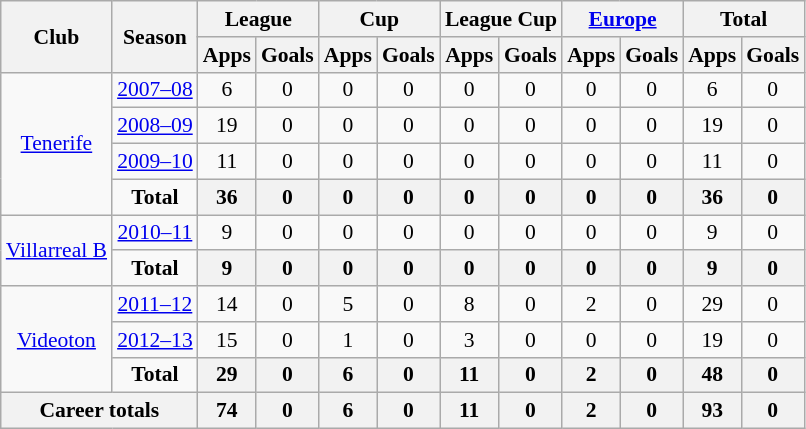<table class="wikitable" style="font-size:90%; text-align: center;">
<tr>
<th rowspan="2">Club</th>
<th rowspan="2">Season</th>
<th colspan="2">League</th>
<th colspan="2">Cup</th>
<th colspan="2">League Cup</th>
<th colspan="2"><a href='#'>Europe</a></th>
<th colspan="2">Total</th>
</tr>
<tr>
<th>Apps</th>
<th>Goals</th>
<th>Apps</th>
<th>Goals</th>
<th>Apps</th>
<th>Goals</th>
<th>Apps</th>
<th>Goals</th>
<th>Apps</th>
<th>Goals</th>
</tr>
<tr>
<td rowspan="4" align=center valign=center><a href='#'>Tenerife</a></td>
<td !colspan="2"><a href='#'>2007–08</a></td>
<td>6</td>
<td>0</td>
<td>0</td>
<td>0</td>
<td>0</td>
<td>0</td>
<td>0</td>
<td>0</td>
<td>6</td>
<td>0</td>
</tr>
<tr>
<td !colspan="2"><a href='#'>2008–09</a></td>
<td>19</td>
<td>0</td>
<td>0</td>
<td>0</td>
<td>0</td>
<td>0</td>
<td>0</td>
<td>0</td>
<td>19</td>
<td>0</td>
</tr>
<tr>
<td !colspan="2"><a href='#'>2009–10</a></td>
<td>11</td>
<td>0</td>
<td>0</td>
<td>0</td>
<td>0</td>
<td>0</td>
<td>0</td>
<td>0</td>
<td>11</td>
<td>0</td>
</tr>
<tr>
<td !colspan="2"><strong>Total</strong></td>
<th>36</th>
<th>0</th>
<th>0</th>
<th>0</th>
<th>0</th>
<th>0</th>
<th>0</th>
<th>0</th>
<th>36</th>
<th>0</th>
</tr>
<tr>
<td rowspan="2" align=center valign=center><a href='#'>Villarreal B</a></td>
<td !colspan="2"><a href='#'>2010–11</a></td>
<td>9</td>
<td>0</td>
<td>0</td>
<td>0</td>
<td>0</td>
<td>0</td>
<td>0</td>
<td>0</td>
<td>9</td>
<td>0</td>
</tr>
<tr>
<td !colspan="2"><strong>Total</strong></td>
<th>9</th>
<th>0</th>
<th>0</th>
<th>0</th>
<th>0</th>
<th>0</th>
<th>0</th>
<th>0</th>
<th>9</th>
<th>0</th>
</tr>
<tr>
<td rowspan="3" align=center valign=center><a href='#'>Videoton</a></td>
<td !colspan="2"><a href='#'>2011–12</a></td>
<td>14</td>
<td>0</td>
<td>5</td>
<td>0</td>
<td>8</td>
<td>0</td>
<td>2</td>
<td>0</td>
<td>29</td>
<td>0</td>
</tr>
<tr>
<td !colspan="2"><a href='#'>2012–13</a></td>
<td>15</td>
<td>0</td>
<td>1</td>
<td>0</td>
<td>3</td>
<td>0</td>
<td>0</td>
<td>0</td>
<td>19</td>
<td>0</td>
</tr>
<tr>
<td !colspan="2"><strong>Total</strong></td>
<th>29</th>
<th>0</th>
<th>6</th>
<th>0</th>
<th>11</th>
<th>0</th>
<th>2</th>
<th>0</th>
<th>48</th>
<th>0</th>
</tr>
<tr>
<th colspan="2">Career totals</th>
<th>74</th>
<th>0</th>
<th>6</th>
<th>0</th>
<th>11</th>
<th>0</th>
<th>2</th>
<th>0</th>
<th>93</th>
<th>0</th>
</tr>
</table>
